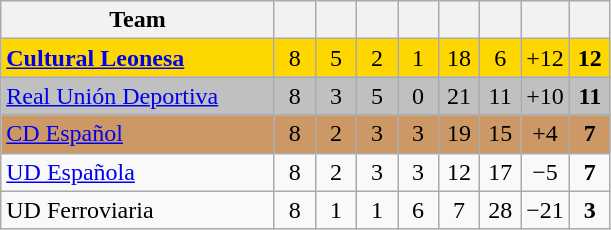<table class="wikitable" style="text-align:center">
<tr>
<th width="175">Team</th>
<th width="20"></th>
<th width="20"></th>
<th width="20"></th>
<th width="20"></th>
<th width="20"></th>
<th width="20"></th>
<th width="20"></th>
<th width="20"></th>
</tr>
<tr bgcolor=gold>
<td align=left><strong><a href='#'>Cultural Leonesa</a></strong></td>
<td>8</td>
<td>5</td>
<td>2</td>
<td>1</td>
<td>18</td>
<td>6</td>
<td>+12</td>
<td><strong>12</strong></td>
</tr>
<tr bgcolor=silver>
<td align=left><a href='#'>Real Unión Deportiva</a></td>
<td>8</td>
<td>3</td>
<td>5</td>
<td>0</td>
<td>21</td>
<td>11</td>
<td>+10</td>
<td><strong>11</strong></td>
</tr>
<tr bgcolor=#cc9966>
<td align=left><a href='#'>CD Español</a></td>
<td>8</td>
<td>2</td>
<td>3</td>
<td>3</td>
<td>19</td>
<td>15</td>
<td>+4</td>
<td><strong>7</strong></td>
</tr>
<tr>
<td align=left><a href='#'>UD Española</a></td>
<td>8</td>
<td>2</td>
<td>3</td>
<td>3</td>
<td>12</td>
<td>17</td>
<td>−5</td>
<td><strong>7</strong></td>
</tr>
<tr>
<td align=left>UD Ferroviaria</td>
<td>8</td>
<td>1</td>
<td>1</td>
<td>6</td>
<td>7</td>
<td>28</td>
<td>−21</td>
<td><strong>3</strong></td>
</tr>
</table>
